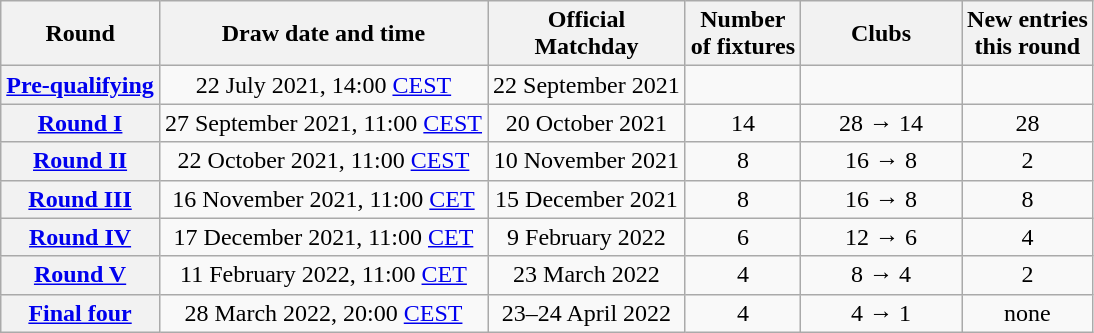<table class="wikitable" style="text-align:center">
<tr>
<th>Round</th>
<th>Draw date and time</th>
<th>Official<br>Matchday</th>
<th>Number<br>of fixtures</th>
<th width=100>Clubs</th>
<th>New entries<br>this round</th>
</tr>
<tr>
<th><a href='#'>Pre-qualifying</a></th>
<td>22 July 2021, 14:00 <a href='#'>CEST</a></td>
<td>22 September 2021</td>
<td></td>
<td></td>
<td></td>
</tr>
<tr>
<th><a href='#'>Round I</a></th>
<td>27 September 2021, 11:00 <a href='#'>CEST</a></td>
<td>20 October 2021</td>
<td>14</td>
<td>28 → 14</td>
<td>28</td>
</tr>
<tr>
<th><a href='#'>Round II</a></th>
<td>22 October 2021, 11:00 <a href='#'>CEST</a></td>
<td>10 November 2021</td>
<td>8</td>
<td>16 → 8</td>
<td>2</td>
</tr>
<tr>
<th><a href='#'>Round III</a></th>
<td>16 November 2021, 11:00 <a href='#'>CET</a></td>
<td>15 December 2021</td>
<td>8</td>
<td>16 → 8</td>
<td>8</td>
</tr>
<tr>
<th><a href='#'>Round IV</a></th>
<td>17 December 2021, 11:00 <a href='#'>CET</a></td>
<td>9 February 2022</td>
<td>6</td>
<td>12 → 6</td>
<td>4</td>
</tr>
<tr>
<th><a href='#'>Round V</a></th>
<td>11 February 2022, 11:00 <a href='#'>CET</a></td>
<td>23 March 2022</td>
<td>4</td>
<td>8 → 4</td>
<td>2</td>
</tr>
<tr>
<th><a href='#'>Final four</a></th>
<td>28 March 2022, 20:00 <a href='#'>CEST</a></td>
<td>23–24 April 2022</td>
<td>4</td>
<td>4 → 1</td>
<td>none</td>
</tr>
</table>
